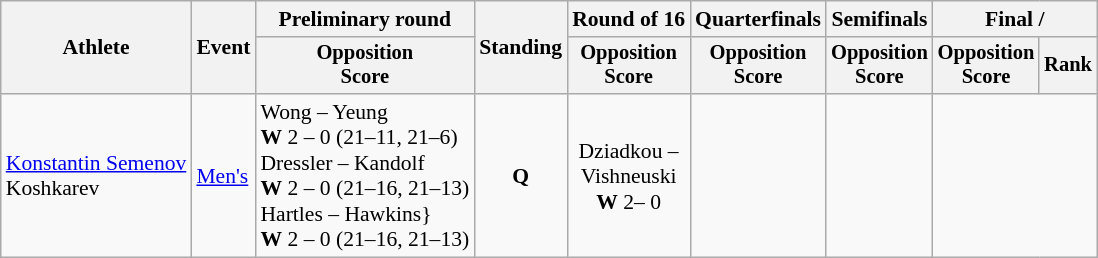<table class=wikitable style="font-size:90%">
<tr>
<th rowspan=2>Athlete</th>
<th rowspan=2>Event</th>
<th>Preliminary round</th>
<th rowspan=2>Standing</th>
<th>Round of 16</th>
<th>Quarterfinals</th>
<th>Semifinals</th>
<th colspan=2>Final / </th>
</tr>
<tr style="font-size:95%">
<th>Opposition<br>Score</th>
<th>Opposition<br>Score</th>
<th>Opposition<br>Score</th>
<th>Opposition<br>Score</th>
<th>Opposition<br>Score</th>
<th>Rank</th>
</tr>
<tr align=center>
<td align=left><a href='#'>Konstantin Semenov</a><br>Koshkarev</td>
<td align=left rowspan=2><a href='#'>Men's</a></td>
<td align=left> Wong – Yeung<br><strong>W</strong> 2 – 0 (21–11, 21–6)<br> Dressler – Kandolf<br><strong>W</strong> 2 – 0 (21–16, 21–13)<br> Hartles – Hawkins}<br><strong>W</strong> 2 – 0 (21–16, 21–13)</td>
<td><strong>Q</strong></td>
<td>  Dziadkou – <br> Vishneuski<br><strong>W</strong> 2– 0</td>
<td></td>
<td></td>
</tr>
</table>
